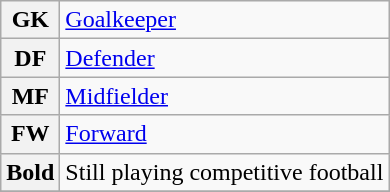<table class="wikitable">
<tr>
<th>GK</th>
<td colspan="3"><a href='#'>Goalkeeper</a></td>
</tr>
<tr>
<th>DF</th>
<td colspan="3"><a href='#'>Defender</a></td>
</tr>
<tr>
<th>MF</th>
<td colspan="3"><a href='#'>Midfielder</a></td>
</tr>
<tr>
<th>FW</th>
<td colspan="3"><a href='#'>Forward</a></td>
</tr>
<tr>
<th><strong>Bold</strong></th>
<td colspan="3">Still playing competitive football</td>
</tr>
<tr>
</tr>
</table>
